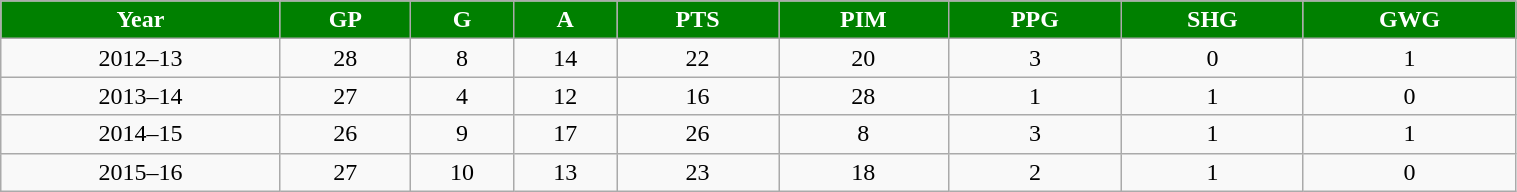<table class="wikitable" style="width:80%;">
<tr style="text-align:center; background:green; color:#FFFFFF;">
<td><strong>Year</strong></td>
<td><strong>GP</strong></td>
<td><strong>G</strong></td>
<td><strong>A</strong></td>
<td><strong>PTS</strong></td>
<td><strong>PIM</strong></td>
<td><strong>PPG</strong></td>
<td><strong>SHG</strong></td>
<td><strong>GWG</strong></td>
</tr>
<tr style="text-align:center;" bgcolor="">
<td>2012–13</td>
<td>28</td>
<td>8</td>
<td>14</td>
<td>22</td>
<td>20</td>
<td>3</td>
<td>0</td>
<td>1</td>
</tr>
<tr style="text-align:center;" bgcolor="">
<td>2013–14</td>
<td>27</td>
<td>4</td>
<td>12</td>
<td>16</td>
<td>28</td>
<td>1</td>
<td>1</td>
<td>0</td>
</tr>
<tr style="text-align:center;" bgcolor="">
<td>2014–15</td>
<td>26</td>
<td>9</td>
<td>17</td>
<td>26</td>
<td>8</td>
<td>3</td>
<td>1</td>
<td>1</td>
</tr>
<tr style="text-align:center;" bgcolor="">
<td>2015–16</td>
<td>27</td>
<td>10</td>
<td>13</td>
<td>23</td>
<td>18</td>
<td>2</td>
<td>1</td>
<td>0</td>
</tr>
</table>
